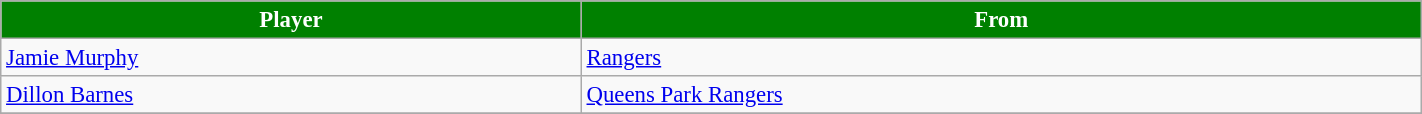<table class="wikitable" style="text-align:center; font-size:95%;width:75%; text-align:left">
<tr>
<th style="background:#008000; color:white;">Player</th>
<th style="background:#008000; color:white;">From</th>
</tr>
<tr>
<td> <a href='#'>Jamie Murphy</a></td>
<td> <a href='#'>Rangers</a></td>
</tr>
<tr>
<td> <a href='#'>Dillon Barnes</a></td>
<td> <a href='#'>Queens Park Rangers</a></td>
</tr>
<tr>
</tr>
</table>
